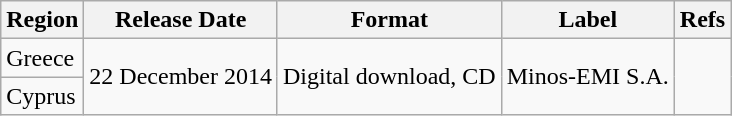<table class="wikitable">
<tr>
<th>Region</th>
<th>Release Date</th>
<th>Format</th>
<th>Label</th>
<th>Refs</th>
</tr>
<tr>
<td>Greece</td>
<td rowspan="2">22 December 2014</td>
<td rowspan="2">Digital download, CD</td>
<td rowspan="2">Minos-EMI S.A.</td>
<td rowspan="2"></td>
</tr>
<tr>
<td>Cyprus</td>
</tr>
</table>
